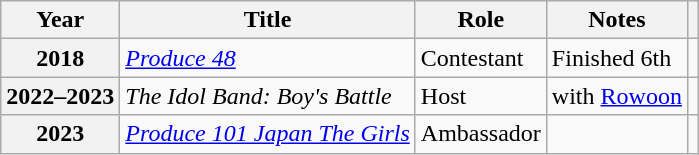<table class="wikitable plainrowheaders">
<tr>
<th scope="col">Year</th>
<th scope="col">Title</th>
<th scope="col">Role</th>
<th scope="col" class="unsortable">Notes</th>
<th scope="col" class="unsortable"></th>
</tr>
<tr>
<th scope="row">2018</th>
<td><em><a href='#'>Produce 48</a></em></td>
<td>Contestant</td>
<td>Finished 6th</td>
<td></td>
</tr>
<tr>
<th scope="row">2022–2023</th>
<td><em>The Idol Band: Boy's Battle</em></td>
<td>Host</td>
<td>with <a href='#'>Rowoon</a></td>
<td></td>
</tr>
<tr>
<th scope="row">2023</th>
<td><em><a href='#'>Produce 101 Japan The Girls</a></em></td>
<td>Ambassador</td>
<td></td>
<td></td>
</tr>
</table>
